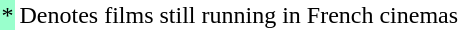<table class="wikidiv">
<tr>
<td style="text-align:left; background:#9fc;">*</td>
<td>Denotes films still running in French cinemas</td>
</tr>
</table>
